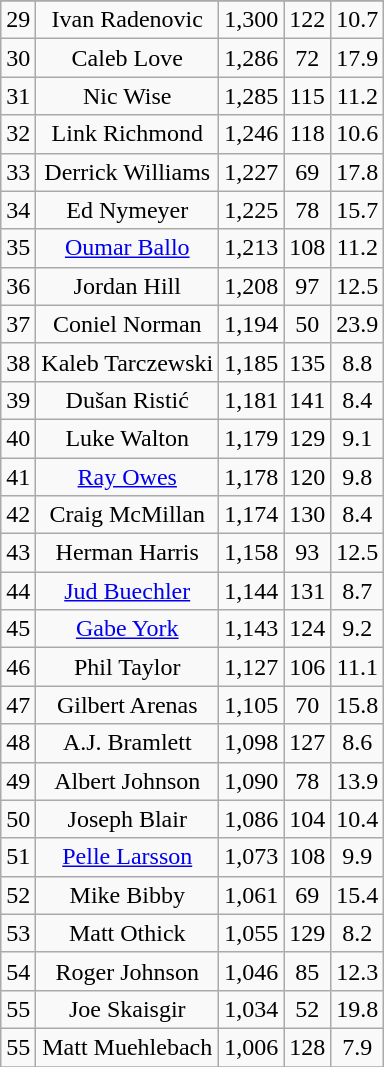<table class="wikitable" style="text-align: center;">
<tr>
</tr>
<tr>
<td>29</td>
<td>Ivan Radenovic</td>
<td>1,300</td>
<td>122</td>
<td>10.7</td>
</tr>
<tr>
<td>30</td>
<td>Caleb Love</td>
<td>1,286</td>
<td>72</td>
<td>17.9</td>
</tr>
<tr>
<td>31</td>
<td>Nic Wise</td>
<td>1,285</td>
<td>115</td>
<td>11.2</td>
</tr>
<tr>
<td>32</td>
<td>Link Richmond</td>
<td>1,246</td>
<td>118</td>
<td>10.6</td>
</tr>
<tr>
<td>33</td>
<td>Derrick Williams</td>
<td>1,227</td>
<td>69</td>
<td>17.8</td>
</tr>
<tr>
<td>34</td>
<td>Ed Nymeyer</td>
<td>1,225</td>
<td>78</td>
<td>15.7</td>
</tr>
<tr>
<td>35</td>
<td><a href='#'>Oumar Ballo</a></td>
<td>1,213</td>
<td>108</td>
<td>11.2</td>
</tr>
<tr>
<td>36</td>
<td>Jordan Hill</td>
<td>1,208</td>
<td>97</td>
<td>12.5</td>
</tr>
<tr>
<td>37</td>
<td>Coniel Norman</td>
<td>1,194</td>
<td>50</td>
<td>23.9</td>
</tr>
<tr>
<td>38</td>
<td>Kaleb Tarczewski</td>
<td>1,185</td>
<td>135</td>
<td>8.8</td>
</tr>
<tr>
<td>39</td>
<td>Dušan Ristić</td>
<td>1,181</td>
<td>141</td>
<td>8.4</td>
</tr>
<tr>
<td>40</td>
<td>Luke Walton</td>
<td>1,179</td>
<td>129</td>
<td>9.1</td>
</tr>
<tr>
<td>41</td>
<td><a href='#'>Ray Owes</a></td>
<td>1,178</td>
<td>120</td>
<td>9.8</td>
</tr>
<tr>
<td>42</td>
<td>Craig McMillan</td>
<td>1,174</td>
<td>130</td>
<td>8.4</td>
</tr>
<tr>
<td>43</td>
<td>Herman Harris</td>
<td>1,158</td>
<td>93</td>
<td>12.5</td>
</tr>
<tr>
<td>44</td>
<td><a href='#'>Jud Buechler</a></td>
<td>1,144</td>
<td>131</td>
<td>8.7</td>
</tr>
<tr>
<td>45</td>
<td><a href='#'>Gabe York</a></td>
<td>1,143</td>
<td>124</td>
<td>9.2</td>
</tr>
<tr>
<td>46</td>
<td>Phil Taylor</td>
<td>1,127</td>
<td>106</td>
<td>11.1</td>
</tr>
<tr>
<td>47</td>
<td>Gilbert Arenas</td>
<td>1,105</td>
<td>70</td>
<td>15.8</td>
</tr>
<tr>
<td>48</td>
<td>A.J. Bramlett</td>
<td>1,098</td>
<td>127</td>
<td>8.6</td>
</tr>
<tr>
<td>49</td>
<td>Albert Johnson</td>
<td>1,090</td>
<td>78</td>
<td>13.9</td>
</tr>
<tr>
<td>50</td>
<td>Joseph Blair</td>
<td>1,086</td>
<td>104</td>
<td>10.4</td>
</tr>
<tr>
<td>51</td>
<td><a href='#'>Pelle Larsson</a></td>
<td>1,073</td>
<td>108</td>
<td>9.9</td>
</tr>
<tr>
<td>52</td>
<td>Mike Bibby</td>
<td>1,061</td>
<td>69</td>
<td>15.4</td>
</tr>
<tr>
<td>53</td>
<td>Matt Othick</td>
<td>1,055</td>
<td>129</td>
<td>8.2</td>
</tr>
<tr>
<td>54</td>
<td>Roger Johnson</td>
<td>1,046</td>
<td>85</td>
<td>12.3</td>
</tr>
<tr>
<td>55</td>
<td>Joe Skaisgir</td>
<td>1,034</td>
<td>52</td>
<td>19.8</td>
</tr>
<tr>
<td>55</td>
<td>Matt Muehlebach</td>
<td>1,006</td>
<td>128</td>
<td>7.9</td>
</tr>
<tr>
</tr>
</table>
